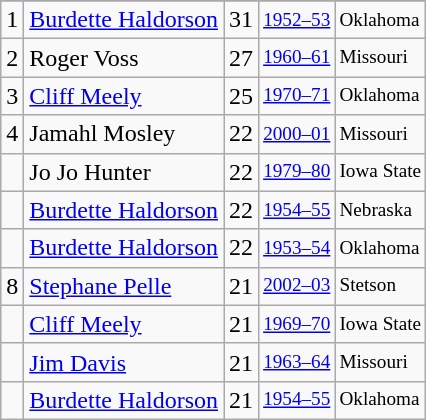<table class="wikitable">
<tr>
</tr>
<tr>
<td>1</td>
<td><a href='#'>Burdette Haldorson</a></td>
<td>31</td>
<td style="font-size:80%;"><a href='#'>1952–53</a></td>
<td style="font-size:80%;">Oklahoma</td>
</tr>
<tr>
<td>2</td>
<td>Roger Voss</td>
<td>27</td>
<td style="font-size:80%;"><a href='#'>1960–61</a></td>
<td style="font-size:80%;">Missouri</td>
</tr>
<tr>
<td>3</td>
<td><a href='#'>Cliff Meely</a></td>
<td>25</td>
<td style="font-size:80%;"><a href='#'>1970–71</a></td>
<td style="font-size:80%;">Oklahoma</td>
</tr>
<tr>
<td>4</td>
<td>Jamahl Mosley</td>
<td>22</td>
<td style="font-size:80%;"><a href='#'>2000–01</a></td>
<td style="font-size:80%;">Missouri</td>
</tr>
<tr>
<td></td>
<td>Jo Jo Hunter</td>
<td>22</td>
<td style="font-size:80%;"><a href='#'>1979–80</a></td>
<td style="font-size:80%;">Iowa State</td>
</tr>
<tr>
<td></td>
<td><a href='#'>Burdette Haldorson</a></td>
<td>22</td>
<td style="font-size:80%;"><a href='#'>1954–55</a></td>
<td style="font-size:80%;">Nebraska</td>
</tr>
<tr>
<td></td>
<td><a href='#'>Burdette Haldorson</a></td>
<td>22</td>
<td style="font-size:80%;"><a href='#'>1953–54</a></td>
<td style="font-size:80%;">Oklahoma</td>
</tr>
<tr>
<td>8</td>
<td><a href='#'>Stephane Pelle</a></td>
<td>21</td>
<td style="font-size:80%;"><a href='#'>2002–03</a></td>
<td style="font-size:80%;">Stetson</td>
</tr>
<tr>
<td></td>
<td><a href='#'>Cliff Meely</a></td>
<td>21</td>
<td style="font-size:80%;"><a href='#'>1969–70</a></td>
<td style="font-size:80%;">Iowa State</td>
</tr>
<tr>
<td></td>
<td><a href='#'>Jim Davis</a></td>
<td>21</td>
<td style="font-size:80%;"><a href='#'>1963–64</a></td>
<td style="font-size:80%;">Missouri</td>
</tr>
<tr>
<td></td>
<td><a href='#'>Burdette Haldorson</a></td>
<td>21</td>
<td style="font-size:80%;"><a href='#'>1954–55</a></td>
<td style="font-size:80%;">Oklahoma</td>
</tr>
</table>
